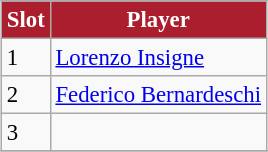<table class="wikitable" style="text-align:left; margin-left:1em; font-size:95%;">
<tr>
<th style="background:#AB1E2D; color:white; text-align:center;">Slot</th>
<th style="background:#AB1E2D; color:white; text-align:center;">Player</th>
</tr>
<tr>
<td>1</td>
<td> <a href='#'>Lorenzo Insigne</a></td>
</tr>
<tr>
<td>2</td>
<td> <a href='#'>Federico Bernardeschi</a></td>
</tr>
<tr>
<td>3</td>
<td></td>
</tr>
<tr>
</tr>
</table>
